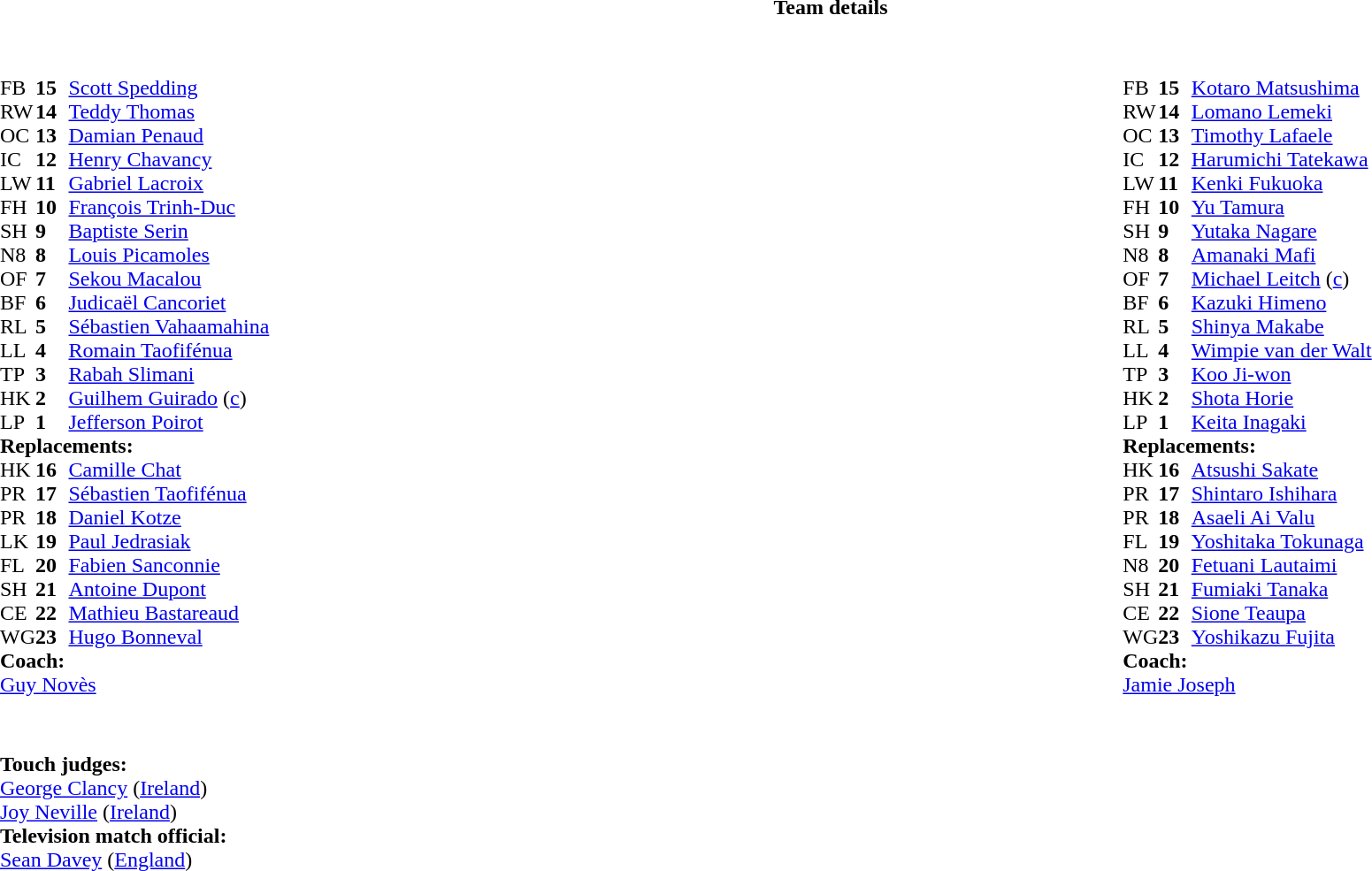<table border="0" style="width:100%" class="collapsible collapsed">
<tr>
<th>Team details</th>
</tr>
<tr>
<td><br><table style="width:100%">
<tr>
<td style="vertical-align:top;width:50%"><br><table style="font-size:100%" cellspacing="0" cellpadding="0">
<tr>
<th width="25"></th>
<th width="25"></th>
</tr>
<tr>
<td>FB</td>
<td><strong>15</strong></td>
<td><a href='#'>Scott Spedding</a></td>
<td></td>
<td></td>
</tr>
<tr>
<td>RW</td>
<td><strong>14</strong></td>
<td><a href='#'>Teddy Thomas</a></td>
</tr>
<tr>
<td>OC</td>
<td><strong>13</strong></td>
<td><a href='#'>Damian Penaud</a></td>
<td></td>
<td></td>
</tr>
<tr>
<td>IC</td>
<td><strong>12</strong></td>
<td><a href='#'>Henry Chavancy</a></td>
</tr>
<tr>
<td>LW</td>
<td><strong>11</strong></td>
<td><a href='#'>Gabriel Lacroix</a></td>
</tr>
<tr>
<td>FH</td>
<td><strong>10</strong></td>
<td><a href='#'>François Trinh-Duc</a></td>
</tr>
<tr>
<td>SH</td>
<td><strong>9</strong></td>
<td><a href='#'>Baptiste Serin</a></td>
<td></td>
<td></td>
</tr>
<tr>
<td>N8</td>
<td><strong>8</strong></td>
<td><a href='#'>Louis Picamoles</a></td>
<td></td>
<td></td>
</tr>
<tr>
<td>OF</td>
<td><strong>7</strong></td>
<td><a href='#'>Sekou Macalou</a></td>
</tr>
<tr>
<td>BF</td>
<td><strong>6</strong></td>
<td><a href='#'>Judicaël Cancoriet</a></td>
</tr>
<tr>
<td>RL</td>
<td><strong>5</strong></td>
<td><a href='#'>Sébastien Vahaamahina</a></td>
</tr>
<tr>
<td>LL</td>
<td><strong>4</strong></td>
<td><a href='#'>Romain Taofifénua</a></td>
<td></td>
<td></td>
</tr>
<tr>
<td>TP</td>
<td><strong>3</strong></td>
<td><a href='#'>Rabah Slimani</a></td>
<td></td>
<td></td>
</tr>
<tr>
<td>HK</td>
<td><strong>2</strong></td>
<td><a href='#'>Guilhem Guirado</a> (<a href='#'>c</a>)</td>
<td></td>
<td></td>
</tr>
<tr>
<td>LP</td>
<td><strong>1</strong></td>
<td><a href='#'>Jefferson Poirot</a></td>
<td></td>
<td></td>
</tr>
<tr>
<td colspan=3><strong>Replacements:</strong></td>
</tr>
<tr>
<td>HK</td>
<td><strong>16</strong></td>
<td><a href='#'>Camille Chat</a></td>
<td></td>
<td></td>
</tr>
<tr>
<td>PR</td>
<td><strong>17</strong></td>
<td><a href='#'>Sébastien Taofifénua</a></td>
<td></td>
<td></td>
</tr>
<tr>
<td>PR</td>
<td><strong>18</strong></td>
<td><a href='#'>Daniel Kotze</a></td>
<td></td>
<td></td>
</tr>
<tr>
<td>LK</td>
<td><strong>19</strong></td>
<td><a href='#'>Paul Jedrasiak</a></td>
<td></td>
<td></td>
</tr>
<tr>
<td>FL</td>
<td><strong>20</strong></td>
<td><a href='#'>Fabien Sanconnie</a></td>
<td></td>
<td></td>
</tr>
<tr>
<td>SH</td>
<td><strong>21</strong></td>
<td><a href='#'>Antoine Dupont</a></td>
<td></td>
<td></td>
</tr>
<tr>
<td>CE</td>
<td><strong>22</strong></td>
<td><a href='#'>Mathieu Bastareaud</a></td>
<td></td>
<td></td>
</tr>
<tr>
<td>WG</td>
<td><strong>23</strong></td>
<td><a href='#'>Hugo Bonneval</a></td>
<td></td>
<td></td>
</tr>
<tr>
<td colspan=3><strong>Coach:</strong></td>
</tr>
<tr>
<td colspan="4"> <a href='#'>Guy Novès</a></td>
</tr>
</table>
</td>
<td style="vertical-align:top;width:50%"><br><table cellspacing="0" cellpadding="0" style="font-size:100%;margin:auto">
<tr>
<th width="25"></th>
<th width="25"></th>
</tr>
<tr>
<td>FB</td>
<td><strong>15</strong></td>
<td><a href='#'>Kotaro Matsushima</a></td>
</tr>
<tr>
<td>RW</td>
<td><strong>14</strong></td>
<td><a href='#'>Lomano Lemeki</a></td>
</tr>
<tr>
<td>OC</td>
<td><strong>13</strong></td>
<td><a href='#'>Timothy Lafaele</a></td>
</tr>
<tr>
<td>IC</td>
<td><strong>12</strong></td>
<td><a href='#'>Harumichi Tatekawa</a></td>
<td></td>
<td></td>
</tr>
<tr>
<td>LW</td>
<td><strong>11</strong></td>
<td><a href='#'>Kenki Fukuoka</a></td>
<td></td>
<td></td>
</tr>
<tr>
<td>FH</td>
<td><strong>10</strong></td>
<td><a href='#'>Yu Tamura</a></td>
</tr>
<tr>
<td>SH</td>
<td><strong>9</strong></td>
<td><a href='#'>Yutaka Nagare</a></td>
<td></td>
<td></td>
</tr>
<tr>
<td>N8</td>
<td><strong>8</strong></td>
<td><a href='#'>Amanaki Mafi</a></td>
</tr>
<tr>
<td>OF</td>
<td><strong>7</strong></td>
<td><a href='#'>Michael Leitch</a> (<a href='#'>c</a>)</td>
</tr>
<tr>
<td>BF</td>
<td><strong>6</strong></td>
<td><a href='#'>Kazuki Himeno</a></td>
</tr>
<tr>
<td>RL</td>
<td><strong>5</strong></td>
<td><a href='#'>Shinya Makabe</a></td>
<td></td>
<td></td>
<td></td>
<td></td>
<td></td>
<td></td>
</tr>
<tr>
<td>LL</td>
<td><strong>4</strong></td>
<td><a href='#'>Wimpie van der Walt</a></td>
<td></td>
<td></td>
<td></td>
<td colspan=2></td>
<td></td>
</tr>
<tr>
<td>TP</td>
<td><strong>3</strong></td>
<td><a href='#'>Koo Ji-won</a></td>
<td></td>
<td></td>
</tr>
<tr>
<td>HK</td>
<td><strong>2</strong></td>
<td><a href='#'>Shota Horie</a></td>
</tr>
<tr>
<td>LP</td>
<td><strong>1</strong></td>
<td><a href='#'>Keita Inagaki</a></td>
<td></td>
<td></td>
</tr>
<tr>
<td colspan="3"><strong>Replacements:</strong></td>
</tr>
<tr>
<td>HK</td>
<td><strong>16</strong></td>
<td><a href='#'>Atsushi Sakate</a></td>
</tr>
<tr>
<td>PR</td>
<td><strong>17</strong></td>
<td><a href='#'>Shintaro Ishihara</a></td>
<td></td>
<td></td>
</tr>
<tr>
<td>PR</td>
<td><strong>18</strong></td>
<td><a href='#'>Asaeli Ai Valu</a></td>
<td></td>
<td></td>
</tr>
<tr>
<td>FL</td>
<td><strong>19</strong></td>
<td><a href='#'>Yoshitaka Tokunaga</a></td>
<td></td>
<td></td>
<td></td>
<td></td>
<td></td>
<td></td>
</tr>
<tr>
<td>N8</td>
<td><strong>20</strong></td>
<td><a href='#'>Fetuani Lautaimi</a></td>
<td></td>
<td></td>
<td></td>
<td></td>
<td></td>
<td></td>
</tr>
<tr>
<td>SH</td>
<td><strong>21</strong></td>
<td><a href='#'>Fumiaki Tanaka</a></td>
<td></td>
<td></td>
</tr>
<tr>
<td>CE</td>
<td><strong>22</strong></td>
<td><a href='#'>Sione Teaupa</a></td>
<td></td>
<td></td>
</tr>
<tr>
<td>WG</td>
<td><strong>23</strong></td>
<td><a href='#'>Yoshikazu Fujita</a></td>
<td></td>
<td></td>
</tr>
<tr>
<td colspan="3"><strong>Coach:</strong></td>
</tr>
<tr>
<td colspan="4"> <a href='#'>Jamie Joseph</a></td>
</tr>
</table>
</td>
</tr>
</table>
<table style="width:100%;font-size:100%">
<tr>
<td><br><br><strong>Touch judges:</strong>
<br><a href='#'>George Clancy</a> (<a href='#'>Ireland</a>)
<br><a href='#'>Joy Neville</a> (<a href='#'>Ireland</a>)
<br><strong>Television match official:</strong>
<br><a href='#'>Sean Davey</a> (<a href='#'>England</a>)</td>
</tr>
</table>
</td>
</tr>
</table>
